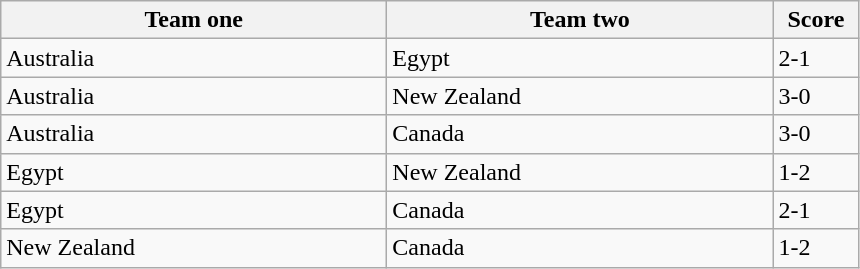<table class="wikitable">
<tr>
<th width=250>Team one</th>
<th width=250>Team two</th>
<th width=50>Score</th>
</tr>
<tr>
<td> Australia</td>
<td> Egypt</td>
<td>2-1</td>
</tr>
<tr>
<td> Australia</td>
<td> New Zealand</td>
<td>3-0</td>
</tr>
<tr>
<td> Australia</td>
<td> Canada</td>
<td>3-0</td>
</tr>
<tr>
<td> Egypt</td>
<td> New Zealand</td>
<td>1-2</td>
</tr>
<tr>
<td> Egypt</td>
<td> Canada</td>
<td>2-1</td>
</tr>
<tr>
<td> New Zealand</td>
<td> Canada</td>
<td>1-2</td>
</tr>
</table>
